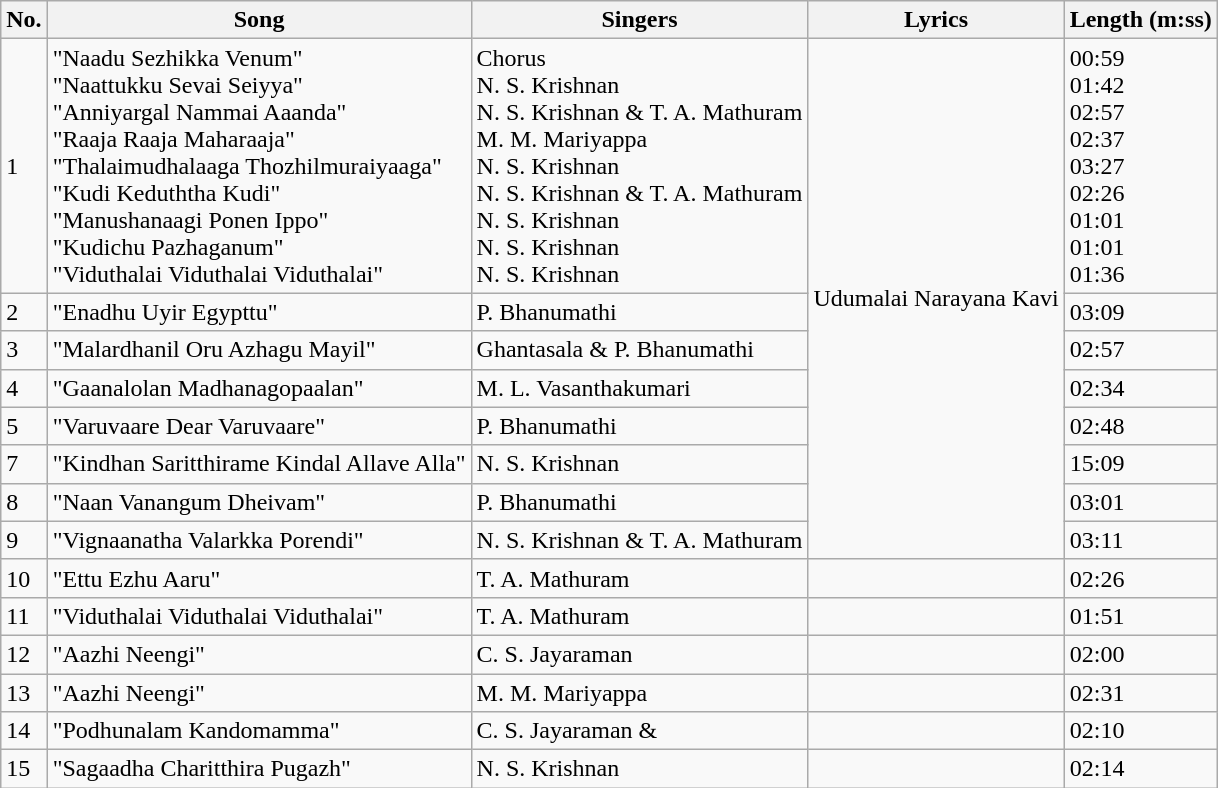<table class="wikitable">
<tr>
<th>No.</th>
<th>Song</th>
<th>Singers</th>
<th>Lyrics</th>
<th>Length (m:ss)</th>
</tr>
<tr>
<td>1</td>
<td>"Naadu Sezhikka Venum"<br>"Naattukku Sevai Seiyya"<br>"Anniyargal Nammai Aaanda"<br>"Raaja Raaja Maharaaja"<br>"Thalaimudhalaaga Thozhilmuraiyaaga"<br>"Kudi Keduththa Kudi"<br>"Manushanaagi Ponen Ippo"<br>"Kudichu Pazhaganum"<br>"Viduthalai Viduthalai Viduthalai"</td>
<td>Chorus<br>N. S. Krishnan<br>N. S. Krishnan & T. A. Mathuram<br>M. M. Mariyappa<br>N. S. Krishnan<br>N. S. Krishnan & T. A. Mathuram<br>N. S. Krishnan<br>N. S. Krishnan<br>N. S. Krishnan</td>
<td rowspan=8>Udumalai Narayana Kavi</td>
<td>00:59<br>01:42<br>02:57<br>02:37<br>03:27<br>02:26<br>01:01<br>01:01<br>01:36</td>
</tr>
<tr>
<td>2</td>
<td>"Enadhu Uyir Egypttu"</td>
<td>P. Bhanumathi</td>
<td>03:09</td>
</tr>
<tr>
<td>3</td>
<td>"Malardhanil Oru Azhagu Mayil"</td>
<td>Ghantasala & P. Bhanumathi</td>
<td>02:57</td>
</tr>
<tr>
<td>4</td>
<td>"Gaanalolan Madhanagopaalan"</td>
<td>M. L. Vasanthakumari</td>
<td>02:34</td>
</tr>
<tr>
<td>5</td>
<td>"Varuvaare Dear Varuvaare"</td>
<td>P. Bhanumathi</td>
<td>02:48</td>
</tr>
<tr>
<td>7</td>
<td>"Kindhan Saritthirame Kindal Allave Alla"</td>
<td>N. S. Krishnan</td>
<td>15:09</td>
</tr>
<tr>
<td>8</td>
<td>"Naan Vanangum Dheivam"</td>
<td>P. Bhanumathi</td>
<td>03:01</td>
</tr>
<tr>
<td>9</td>
<td>"Vignaanatha Valarkka Porendi"</td>
<td>N. S. Krishnan & T. A. Mathuram</td>
<td>03:11</td>
</tr>
<tr>
<td>10</td>
<td>"Ettu Ezhu Aaru"</td>
<td>T. A. Mathuram</td>
<td></td>
<td>02:26</td>
</tr>
<tr>
<td>11</td>
<td>"Viduthalai Viduthalai Viduthalai"</td>
<td>T. A. Mathuram</td>
<td></td>
<td>01:51</td>
</tr>
<tr>
<td>12</td>
<td>"Aazhi Neengi"</td>
<td>C. S. Jayaraman</td>
<td></td>
<td>02:00</td>
</tr>
<tr>
<td>13</td>
<td>"Aazhi Neengi"</td>
<td>M. M. Mariyappa</td>
<td></td>
<td>02:31</td>
</tr>
<tr>
<td>14</td>
<td>"Podhunalam Kandomamma"</td>
<td>C. S. Jayaraman &</td>
<td></td>
<td>02:10</td>
</tr>
<tr>
<td>15</td>
<td>"Sagaadha Charitthira Pugazh"</td>
<td>N. S. Krishnan</td>
<td></td>
<td>02:14</td>
</tr>
</table>
